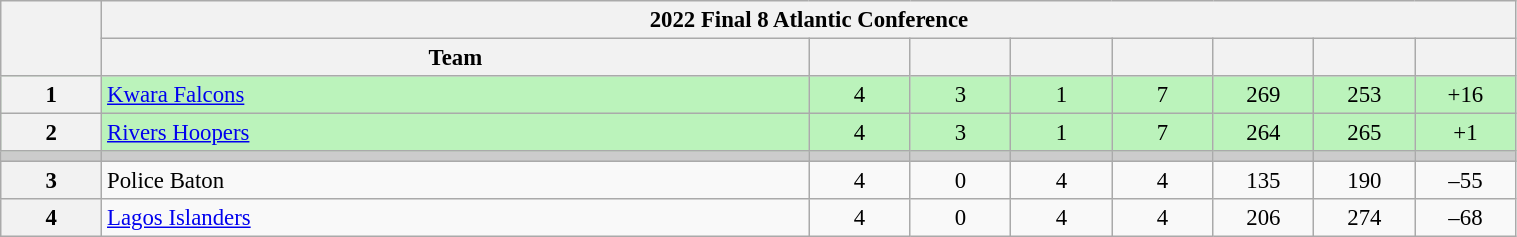<table class="wikitable" width="80%" style="font-size:95%; text-align:center">
<tr>
<th rowspan="2" width="5%"></th>
<th colspan="8" style="text-align:center">2022 Final 8 Atlantic Conference</th>
</tr>
<tr>
<th width="35%">Team</th>
<th width="5%"></th>
<th width="5%"></th>
<th width="5%"></th>
<th width="5%"></th>
<th width="5%"></th>
<th width="5%"></th>
<th width="5%"></th>
</tr>
<tr style="background-color:#BBF3BB;">
<th>1</th>
<td style="text-align:left;"><a href='#'>Kwara Falcons</a></td>
<td>4</td>
<td>3</td>
<td>1</td>
<td>7</td>
<td>269</td>
<td>253</td>
<td>+16</td>
</tr>
<tr style="background-color:#BBF3BB;">
<th>2</th>
<td style="text-align:left;"><a href='#'>Rivers Hoopers</a></td>
<td>4</td>
<td>3</td>
<td>1</td>
<td>7</td>
<td>264</td>
<td>265</td>
<td>+1</td>
</tr>
<tr style="background-color:#CCCCCC">
<td></td>
<td></td>
<td></td>
<td></td>
<td></td>
<td></td>
<td></td>
<td></td>
<td></td>
</tr>
<tr>
<th>3</th>
<td style="text-align:left;">Police Baton</td>
<td>4</td>
<td>0</td>
<td>4</td>
<td>4</td>
<td>135</td>
<td>190</td>
<td>–55</td>
</tr>
<tr>
<th>4</th>
<td style="text-align:left;"><a href='#'>Lagos Islanders</a></td>
<td>4</td>
<td>0</td>
<td>4</td>
<td>4</td>
<td>206</td>
<td>274</td>
<td>–68</td>
</tr>
</table>
